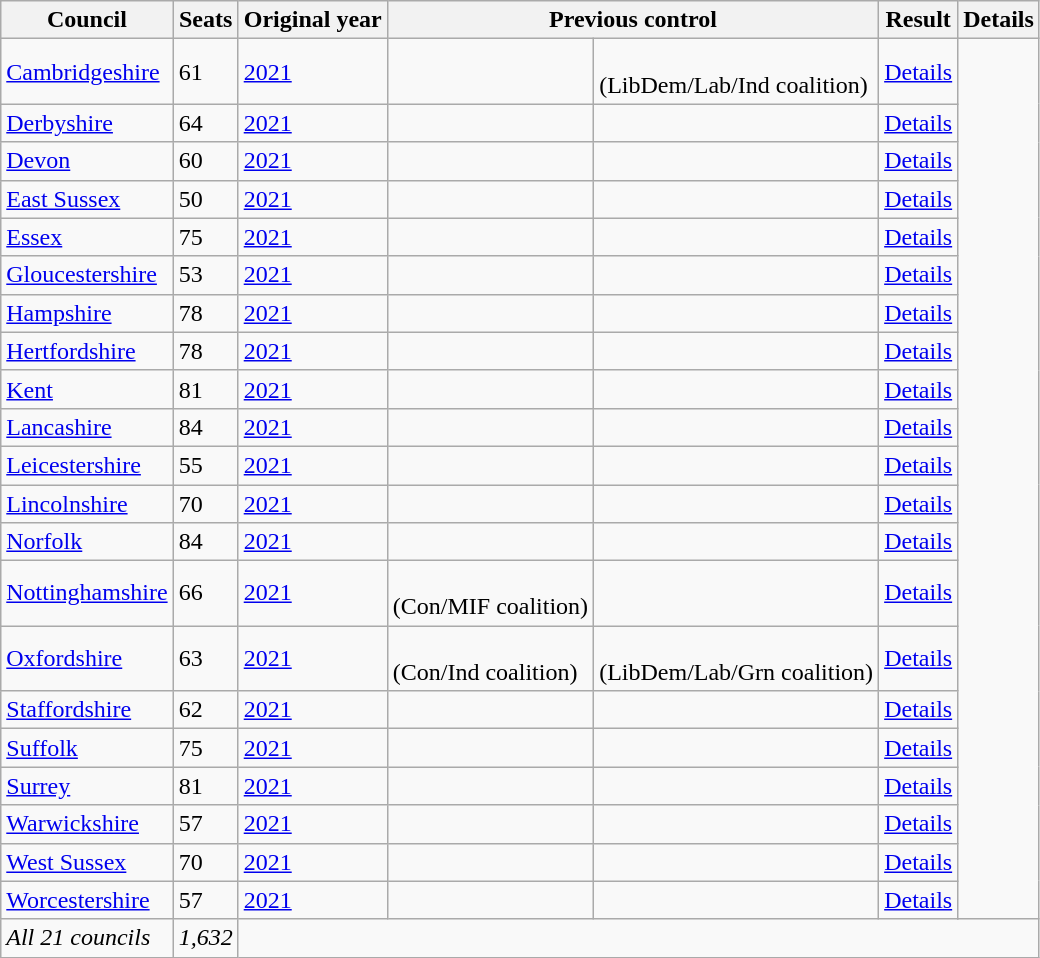<table class="wikitable sortable">
<tr>
<th>Council</th>
<th>Seats</th>
<th>Original year</th>
<th colspan="2">Previous control</th>
<th colspan="2">Result</th>
<th>Details</th>
</tr>
<tr>
<td><a href='#'>Cambridgeshire</a></td>
<td>61</td>
<td><a href='#'>2021</a></td>
<td></td>
<td><br>(LibDem/Lab/<wbr>Ind coalition)</td>
<td><a href='#'>Details</a></td>
</tr>
<tr>
<td><a href='#'>Derbyshire</a></td>
<td>64</td>
<td><a href='#'>2021</a></td>
<td></td>
<td></td>
<td><a href='#'>Details</a></td>
</tr>
<tr>
<td><a href='#'>Devon</a></td>
<td>60</td>
<td><a href='#'>2021</a></td>
<td></td>
<td></td>
<td><a href='#'>Details</a></td>
</tr>
<tr>
<td><a href='#'>East Sussex</a></td>
<td>50</td>
<td><a href='#'>2021</a></td>
<td></td>
<td></td>
<td><a href='#'>Details</a></td>
</tr>
<tr>
<td><a href='#'>Essex</a></td>
<td>75</td>
<td><a href='#'>2021</a></td>
<td></td>
<td></td>
<td><a href='#'>Details</a></td>
</tr>
<tr>
<td><a href='#'>Gloucestershire</a></td>
<td>53</td>
<td><a href='#'>2021</a></td>
<td></td>
<td></td>
<td><a href='#'>Details</a></td>
</tr>
<tr>
<td><a href='#'>Hampshire</a></td>
<td>78</td>
<td><a href='#'>2021</a></td>
<td></td>
<td></td>
<td><a href='#'>Details</a></td>
</tr>
<tr>
<td><a href='#'>Hertfordshire</a></td>
<td>78</td>
<td><a href='#'>2021</a></td>
<td></td>
<td></td>
<td><a href='#'>Details</a></td>
</tr>
<tr>
<td><a href='#'>Kent</a></td>
<td>81</td>
<td><a href='#'>2021</a></td>
<td></td>
<td></td>
<td><a href='#'>Details</a></td>
</tr>
<tr>
<td><a href='#'>Lancashire</a></td>
<td>84</td>
<td><a href='#'>2021</a></td>
<td></td>
<td></td>
<td><a href='#'>Details</a></td>
</tr>
<tr>
<td><a href='#'>Leicestershire</a></td>
<td>55</td>
<td><a href='#'>2021</a></td>
<td></td>
<td></td>
<td><a href='#'>Details</a></td>
</tr>
<tr>
<td><a href='#'>Lincolnshire</a></td>
<td>70</td>
<td><a href='#'>2021</a></td>
<td></td>
<td></td>
<td><a href='#'>Details</a></td>
</tr>
<tr>
<td><a href='#'>Norfolk</a></td>
<td>84</td>
<td><a href='#'>2021</a></td>
<td></td>
<td></td>
<td><a href='#'>Details</a></td>
</tr>
<tr>
<td><a href='#'>Nottinghamshire</a></td>
<td>66</td>
<td><a href='#'>2021</a></td>
<td><br>(Con/<wbr>MIF coalition)</td>
<td></td>
<td><a href='#'>Details</a></td>
</tr>
<tr>
<td><a href='#'>Oxfordshire</a></td>
<td>63</td>
<td><a href='#'>2021</a></td>
<td><br>(Con/<wbr>Ind coalition)</td>
<td><br>(LibDem/Lab/<wbr>Grn coalition)</td>
<td><a href='#'>Details</a></td>
</tr>
<tr>
<td><a href='#'>Staffordshire</a></td>
<td>62</td>
<td><a href='#'>2021</a></td>
<td></td>
<td></td>
<td><a href='#'>Details</a></td>
</tr>
<tr>
<td><a href='#'>Suffolk</a></td>
<td>75</td>
<td><a href='#'>2021</a></td>
<td></td>
<td></td>
<td><a href='#'>Details</a></td>
</tr>
<tr>
<td><a href='#'>Surrey</a></td>
<td>81</td>
<td><a href='#'>2021</a></td>
<td></td>
<td></td>
<td><a href='#'>Details</a></td>
</tr>
<tr>
<td><a href='#'>Warwickshire</a></td>
<td>57</td>
<td><a href='#'>2021</a></td>
<td></td>
<td></td>
<td><a href='#'>Details</a></td>
</tr>
<tr>
<td><a href='#'>West Sussex</a></td>
<td>70</td>
<td><a href='#'>2021</a></td>
<td></td>
<td></td>
<td><a href='#'>Details</a></td>
</tr>
<tr>
<td><a href='#'>Worcestershire</a></td>
<td>57</td>
<td><a href='#'>2021</a></td>
<td></td>
<td></td>
<td><a href='#'>Details</a></td>
</tr>
<tr>
<td><em>All 21 councils</em></td>
<td><em>1,632</em></td>
<td colspan="6"></td>
</tr>
</table>
